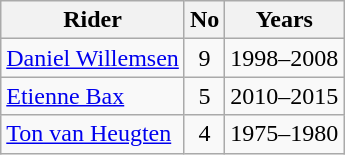<table class="wikitable">
<tr>
<th>Rider</th>
<th>No</th>
<th>Years</th>
</tr>
<tr align="center">
<td align="left"><a href='#'>Daniel Willemsen</a></td>
<td>9</td>
<td>1998–2008</td>
</tr>
<tr align="center">
<td align="left"><a href='#'>Etienne Bax</a></td>
<td>5</td>
<td>2010–2015</td>
</tr>
<tr align="center">
<td align="left"><a href='#'>Ton van Heugten</a></td>
<td>4</td>
<td>1975–1980</td>
</tr>
</table>
